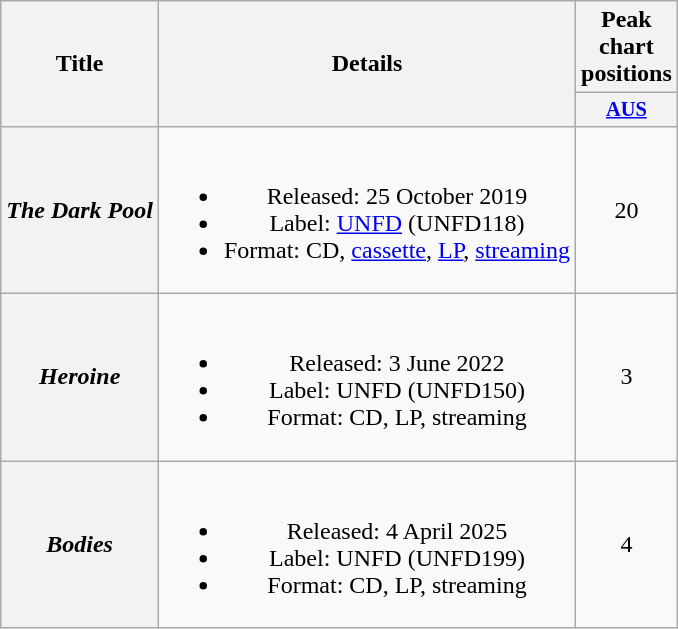<table class="wikitable plainrowheaders" style="text-align:center">
<tr>
<th rowspan="2">Title</th>
<th rowspan="2">Details</th>
<th colspan="1">Peak chart positions</th>
</tr>
<tr>
<th style="width:3em;font-size:85%"><a href='#'>AUS</a><br></th>
</tr>
<tr>
<th scope="row"><em>The Dark Pool</em></th>
<td><br><ul><li>Released: 25 October 2019</li><li>Label: <a href='#'>UNFD</a> (UNFD118)</li><li>Format: CD, <a href='#'>cassette</a>, <a href='#'>LP</a>, <a href='#'>streaming</a></li></ul></td>
<td>20</td>
</tr>
<tr>
<th scope="row"><em>Heroine</em></th>
<td><br><ul><li>Released: 3 June 2022</li><li>Label: UNFD (UNFD150)</li><li>Format: CD, LP, streaming</li></ul></td>
<td>3</td>
</tr>
<tr>
<th scope="row"><em>Bodies</em></th>
<td><br><ul><li>Released: 4 April 2025</li><li>Label: UNFD (UNFD199)</li><li>Format: CD, LP, streaming</li></ul></td>
<td>4<br></td>
</tr>
</table>
